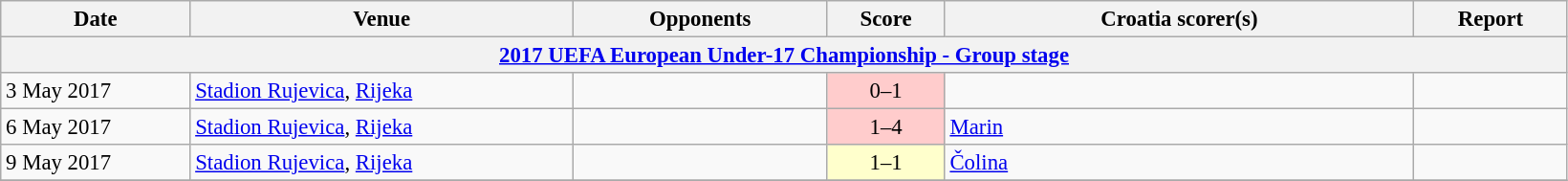<table class="wikitable" style="font-size:95%;">
<tr>
<th width=125>Date</th>
<th width=260>Venue</th>
<th width=170>Opponents</th>
<th width= 75>Score</th>
<th width=320>Croatia scorer(s)</th>
<th width=100>Report</th>
</tr>
<tr>
<th colspan=7><a href='#'>2017 UEFA European Under-17 Championship - Group stage</a></th>
</tr>
<tr>
<td>3 May 2017</td>
<td><a href='#'>Stadion Rujevica</a>, <a href='#'>Rijeka</a></td>
<td></td>
<td align=center bgcolor=#FFCCCC>0–1</td>
<td></td>
<td></td>
</tr>
<tr>
<td>6 May 2017</td>
<td><a href='#'>Stadion Rujevica</a>, <a href='#'>Rijeka</a></td>
<td></td>
<td align=center bgcolor=#FFCCCC>1–4</td>
<td><a href='#'>Marin</a></td>
<td></td>
</tr>
<tr>
<td>9 May 2017</td>
<td><a href='#'>Stadion Rujevica</a>, <a href='#'>Rijeka</a></td>
<td></td>
<td align=center bgcolor=#FFFFCC>1–1</td>
<td><a href='#'>Čolina</a></td>
<td></td>
</tr>
<tr>
</tr>
</table>
